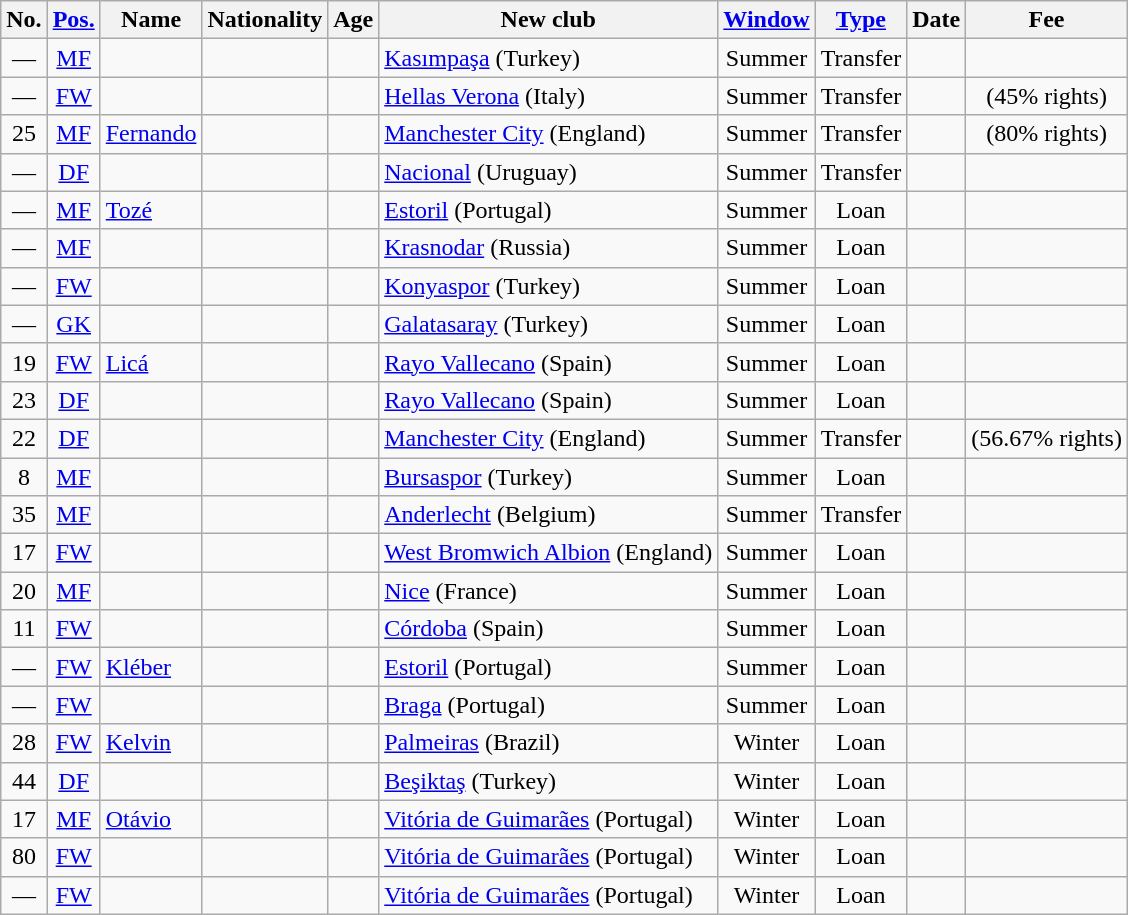<table class="wikitable sortable" style="text-align:center;">
<tr>
<th scope=col>No.</th>
<th scope=col><a href='#'>Pos.</a></th>
<th scope=col>Name</th>
<th scope=col>Nationality</th>
<th scope=col>Age</th>
<th scope=col>New club</th>
<th scope=col><a href='#'>Window</a></th>
<th scope=col><a href='#'>Type</a></th>
<th scope=col>Date</th>
<th scope=col>Fee</th>
</tr>
<tr>
<td>—</td>
<td><a href='#'>MF</a></td>
<td align=left></td>
<td align=left></td>
<td></td>
<td align=left><a href='#'>Kasımpaşa</a> (Turkey)</td>
<td>Summer</td>
<td>Transfer</td>
<td></td>
<td></td>
</tr>
<tr>
<td>—</td>
<td><a href='#'>FW</a></td>
<td align=left></td>
<td align=left></td>
<td></td>
<td align=left><a href='#'>Hellas Verona</a> (Italy)</td>
<td>Summer</td>
<td>Transfer</td>
<td></td>
<td> (45% rights)</td>
</tr>
<tr>
<td>25</td>
<td><a href='#'>MF</a></td>
<td align=left><a href='#'>Fernando</a></td>
<td align=left></td>
<td></td>
<td align=left><a href='#'>Manchester City</a> (England)</td>
<td>Summer</td>
<td>Transfer</td>
<td></td>
<td> (80% rights)</td>
</tr>
<tr>
<td>—</td>
<td><a href='#'>DF</a></td>
<td align=left></td>
<td align=left></td>
<td></td>
<td align=left><a href='#'>Nacional</a> (Uruguay)</td>
<td>Summer</td>
<td>Transfer</td>
<td></td>
<td></td>
</tr>
<tr>
<td>—</td>
<td><a href='#'>MF</a></td>
<td align=left><a href='#'>Tozé</a></td>
<td align=left></td>
<td></td>
<td align=left><a href='#'>Estoril</a> (Portugal)</td>
<td>Summer</td>
<td>Loan</td>
<td></td>
<td></td>
</tr>
<tr>
<td>—</td>
<td><a href='#'>MF</a></td>
<td align=left></td>
<td align=left></td>
<td></td>
<td align=left><a href='#'>Krasnodar</a> (Russia)</td>
<td>Summer</td>
<td>Loan</td>
<td></td>
<td></td>
</tr>
<tr>
<td>—</td>
<td><a href='#'>FW</a></td>
<td align=left></td>
<td align=left></td>
<td></td>
<td align=left><a href='#'>Konyaspor</a> (Turkey)</td>
<td>Summer</td>
<td>Loan</td>
<td></td>
<td></td>
</tr>
<tr>
<td>—</td>
<td><a href='#'>GK</a></td>
<td align=left></td>
<td align=left></td>
<td></td>
<td align=left><a href='#'>Galatasaray</a> (Turkey)</td>
<td>Summer</td>
<td>Loan</td>
<td></td>
<td></td>
</tr>
<tr>
<td>19</td>
<td><a href='#'>FW</a></td>
<td align=left><a href='#'>Licá</a></td>
<td align=left></td>
<td></td>
<td align=left><a href='#'>Rayo Vallecano</a> (Spain)</td>
<td>Summer</td>
<td>Loan</td>
<td></td>
<td></td>
</tr>
<tr>
<td>23</td>
<td><a href='#'>DF</a></td>
<td align=left></td>
<td align=left></td>
<td></td>
<td align=left><a href='#'>Rayo Vallecano</a> (Spain)</td>
<td>Summer</td>
<td>Loan</td>
<td></td>
<td></td>
</tr>
<tr>
<td>22</td>
<td><a href='#'>DF</a></td>
<td align=left></td>
<td align=left></td>
<td></td>
<td align=left><a href='#'>Manchester City</a> (England)</td>
<td>Summer</td>
<td>Transfer</td>
<td></td>
<td> (56.67% rights)</td>
</tr>
<tr>
<td>8</td>
<td><a href='#'>MF</a></td>
<td align=left></td>
<td align=left></td>
<td></td>
<td align=left><a href='#'>Bursaspor</a> (Turkey)</td>
<td>Summer</td>
<td>Loan</td>
<td></td>
<td></td>
</tr>
<tr>
<td>35</td>
<td><a href='#'>MF</a></td>
<td align=left></td>
<td align=left></td>
<td></td>
<td align=left><a href='#'>Anderlecht</a> (Belgium)</td>
<td>Summer</td>
<td>Transfer</td>
<td></td>
<td></td>
</tr>
<tr>
<td>17</td>
<td><a href='#'>FW</a></td>
<td align=left></td>
<td align=left></td>
<td></td>
<td align=left><a href='#'>West Bromwich Albion</a> (England)</td>
<td>Summer</td>
<td>Loan</td>
<td></td>
<td></td>
</tr>
<tr>
<td>20</td>
<td><a href='#'>MF</a></td>
<td align=left></td>
<td align=left></td>
<td></td>
<td align=left><a href='#'>Nice</a> (France)</td>
<td>Summer</td>
<td>Loan</td>
<td></td>
<td></td>
</tr>
<tr>
<td>11</td>
<td><a href='#'>FW</a></td>
<td align=left></td>
<td align=left></td>
<td></td>
<td align=left><a href='#'>Córdoba</a> (Spain)</td>
<td>Summer</td>
<td>Loan</td>
<td></td>
<td></td>
</tr>
<tr>
<td>—</td>
<td><a href='#'>FW</a></td>
<td align=left><a href='#'>Kléber</a></td>
<td align=left></td>
<td></td>
<td align=left><a href='#'>Estoril</a> (Portugal)</td>
<td>Summer</td>
<td>Loan</td>
<td></td>
<td></td>
</tr>
<tr>
<td>—</td>
<td><a href='#'>FW</a></td>
<td align=left></td>
<td align=left></td>
<td></td>
<td align=left><a href='#'>Braga</a> (Portugal)</td>
<td>Summer</td>
<td>Loan</td>
<td></td>
<td></td>
</tr>
<tr>
<td>28</td>
<td><a href='#'>FW</a></td>
<td align=left><a href='#'>Kelvin</a></td>
<td align=left></td>
<td></td>
<td align=left><a href='#'>Palmeiras</a> (Brazil)</td>
<td>Winter</td>
<td>Loan</td>
<td></td>
<td></td>
</tr>
<tr>
<td>44</td>
<td><a href='#'>DF</a></td>
<td align=left></td>
<td align=left></td>
<td></td>
<td align=left><a href='#'>Beşiktaş</a> (Turkey)</td>
<td>Winter</td>
<td>Loan</td>
<td></td>
<td></td>
</tr>
<tr>
<td>17</td>
<td><a href='#'>MF</a></td>
<td align=left><a href='#'>Otávio</a></td>
<td align=left></td>
<td></td>
<td align=left><a href='#'>Vitória de Guimarães</a> (Portugal)</td>
<td>Winter</td>
<td>Loan</td>
<td></td>
<td></td>
</tr>
<tr>
<td>80</td>
<td><a href='#'>FW</a></td>
<td align=left></td>
<td align=left></td>
<td></td>
<td align=left><a href='#'>Vitória de Guimarães</a> (Portugal)</td>
<td>Winter</td>
<td>Loan</td>
<td></td>
<td></td>
</tr>
<tr>
<td>—</td>
<td><a href='#'>FW</a></td>
<td align=left></td>
<td align=left></td>
<td></td>
<td align=left><a href='#'>Vitória de Guimarães</a> (Portugal)</td>
<td>Winter</td>
<td>Loan</td>
<td></td>
<td></td>
</tr>
</table>
